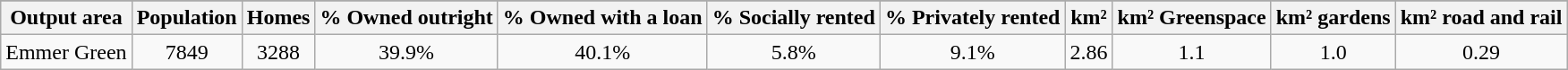<table class="wikitable">
<tr>
</tr>
<tr>
<th>Output area</th>
<th>Population</th>
<th>Homes</th>
<th>% Owned outright</th>
<th>% Owned with a loan</th>
<th>% Socially rented</th>
<th>% Privately rented</th>
<th>km²</th>
<th>km² Greenspace</th>
<th>km² gardens</th>
<th>km² road and rail</th>
</tr>
<tr align=center>
<td>Emmer Green</td>
<td>7849</td>
<td>3288</td>
<td>39.9%</td>
<td>40.1%</td>
<td>5.8%</td>
<td>9.1%</td>
<td>2.86</td>
<td>1.1</td>
<td>1.0</td>
<td>0.29</td>
</tr>
</table>
